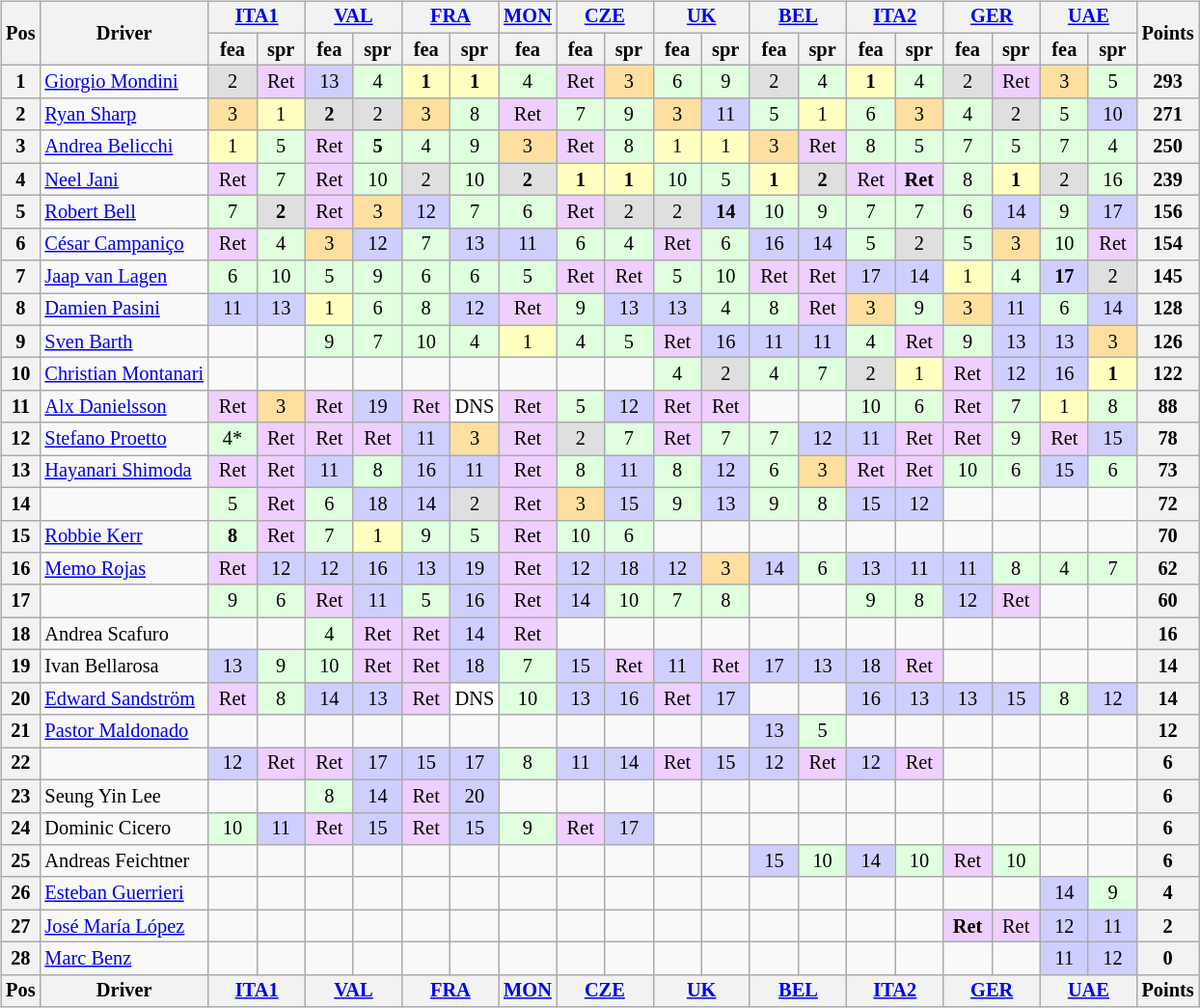<table>
<tr>
<td><br><table class="wikitable" style="font-size: 85%; text-align:center;">
<tr style="background: #f9f9f9;" valign="top">
<th rowspan=2 valign="middle">Pos</th>
<th rowspan=2 valign="middle">Driver</th>
<th colspan=2><a href='#'>ITA1</a><br></th>
<th colspan=2><a href='#'>VAL</a><br></th>
<th colspan=2><a href='#'>FRA</a><br></th>
<th><a href='#'>MON</a><br></th>
<th colspan=2><a href='#'>CZE</a><br></th>
<th colspan=2><a href='#'>UK</a><br></th>
<th colspan=2><a href='#'>BEL</a><br></th>
<th colspan=2><a href='#'>ITA2</a><br></th>
<th colspan=2><a href='#'>GER</a><br></th>
<th colspan=2><a href='#'>UAE</a><br></th>
<th rowspan=2 valign="middle">Points</th>
</tr>
<tr>
<th width="27">fea</th>
<th width="27">spr</th>
<th width="27">fea</th>
<th width="27">spr</th>
<th width="27">fea</th>
<th width="27">spr</th>
<th width="27">fea</th>
<th width="27">fea</th>
<th width="27">spr</th>
<th width="27">fea</th>
<th width="27">spr</th>
<th width="27">fea</th>
<th width="27">spr</th>
<th width="27">fea</th>
<th width="27">spr</th>
<th width="27">fea</th>
<th width="27">spr</th>
<th width="27">fea</th>
<th width="27">spr</th>
</tr>
<tr>
<th>1</th>
<td align=left> <a href='#'>Giorgio Mondini</a></td>
<td style="background:#DFDFDF;">2</td>
<td style="background:#EFCFFF;">Ret</td>
<td style="background:#CFCFFF;">13</td>
<td style="background:#DFFFDF;">4</td>
<td style="background:#FFFFBF;"><strong>1</strong></td>
<td style="background:#FFFFBF;"><strong>1</strong></td>
<td style="background:#DFFFDF;">4</td>
<td style="background:#EFCFFF;">Ret</td>
<td style="background:#FFDF9F;">3</td>
<td style="background:#DFFFDF;">6</td>
<td style="background:#DFFFDF;">9</td>
<td style="background:#DFDFDF;">2</td>
<td style="background:#DFFFDF;">4</td>
<td style="background:#FFFFBF;"><strong>1</strong></td>
<td style="background:#DFFFDF;">4</td>
<td style="background:#DFDFDF;">2</td>
<td style="background:#EFCFFF;">Ret</td>
<td style="background:#FFDF9F;">3</td>
<td style="background:#DFFFDF;">5</td>
<th>293</th>
</tr>
<tr>
<th>2</th>
<td align=left> <a href='#'>Ryan Sharp</a></td>
<td style="background:#FFDF9F;">3</td>
<td style="background:#FFFFBF;">1</td>
<td style="background:#DFDFDF;"><strong>2</strong></td>
<td style="background:#DFDFDF;">2</td>
<td style="background:#FFDF9F;">3</td>
<td style="background:#DFFFDF;">8</td>
<td style="background:#EFCFFF;">Ret</td>
<td style="background:#DFFFDF;">7</td>
<td style="background:#DFFFDF;">9</td>
<td style="background:#FFDF9F;">3</td>
<td style="background:#CFCFFF;">11</td>
<td style="background:#DFFFDF;">5</td>
<td style="background:#FFFFBF;">1</td>
<td style="background:#DFFFDF;">6</td>
<td style="background:#FFDF9F;">3</td>
<td style="background:#DFFFDF;">4</td>
<td style="background:#DFDFDF;">2</td>
<td style="background:#DFFFDF;">5</td>
<td style="background:#CFCFFF;">10</td>
<th>271</th>
</tr>
<tr>
<th>3</th>
<td align=left> <a href='#'>Andrea Belicchi</a></td>
<td style="background:#FFFFBF;">1</td>
<td style="background:#DFFFDF;">5</td>
<td style="background:#EFCFFF;">Ret</td>
<td style="background:#DFFFDF;"><strong>5</strong></td>
<td style="background:#DFFFDF;">4</td>
<td style="background:#DFFFDF;">9</td>
<td style="background:#FFDF9F;">3</td>
<td style="background:#EFCFFF;">Ret</td>
<td style="background:#DFFFDF;">8</td>
<td style="background:#FFFFBF;">1</td>
<td style="background:#FFFFBF;">1</td>
<td style="background:#FFDF9F;">3</td>
<td style="background:#EFCFFF;">Ret</td>
<td style="background:#DFFFDF;">8</td>
<td style="background:#DFFFDF;">5</td>
<td style="background:#DFFFDF;">7</td>
<td style="background:#DFFFDF;">5</td>
<td style="background:#DFFFDF;">7</td>
<td style="background:#DFFFDF;">4</td>
<th>250</th>
</tr>
<tr>
<th>4</th>
<td align=left> <a href='#'>Neel Jani</a></td>
<td style="background:#EFCFFF;">Ret</td>
<td style="background:#DFFFDF;">7</td>
<td style="background:#EFCFFF;">Ret</td>
<td style="background:#DFFFDF;">10</td>
<td style="background:#DFDFDF;">2</td>
<td style="background:#DFFFDF;">10</td>
<td style="background:#DFDFDF;"><strong>2</strong></td>
<td style="background:#FFFFBF;"><strong>1</strong></td>
<td style="background:#FFFFBF;"><strong>1</strong></td>
<td style="background:#DFFFDF;">10</td>
<td style="background:#DFFFDF;">5</td>
<td style="background:#FFFFBF;"><strong>1</strong></td>
<td style="background:#DFDFDF;"><strong>2</strong></td>
<td style="background:#EFCFFF;">Ret</td>
<td style="background:#EFCFFF;"><strong>Ret</strong></td>
<td style="background:#DFFFDF;">8</td>
<td style="background:#FFFFBF;"><strong>1</strong></td>
<td style="background:#DFDFDF;">2</td>
<td style="background:#DFFFDF;">16</td>
<th>239</th>
</tr>
<tr>
<th>5</th>
<td align=left> <a href='#'>Robert Bell</a></td>
<td style="background:#DFFFDF;">7</td>
<td style="background:#DFDFDF;"><strong>2</strong></td>
<td style="background:#EFCFFF;">Ret</td>
<td style="background:#FFDF9F;">3</td>
<td style="background:#CFCFFF;">12</td>
<td style="background:#DFFFDF;">7</td>
<td style="background:#DFFFDF;">6</td>
<td style="background:#EFCFFF;">Ret</td>
<td style="background:#DFDFDF;">2</td>
<td style="background:#DFDFDF;">2</td>
<td style="background:#CFCFFF;"><strong>14</strong></td>
<td style="background:#DFFFDF;">10</td>
<td style="background:#DFFFDF;">9</td>
<td style="background:#DFFFDF;">7</td>
<td style="background:#DFFFDF;">7</td>
<td style="background:#DFFFDF;">6</td>
<td style="background:#CFCFFF;">14</td>
<td style="background:#DFFFDF;">9</td>
<td style="background:#CFCFFF;">17</td>
<th>156</th>
</tr>
<tr>
<th>6</th>
<td align=left> <a href='#'>César Campaniço</a></td>
<td style="background:#EFCFFF;">Ret</td>
<td style="background:#DFFFDF;">4</td>
<td style="background:#FFDF9F;">3</td>
<td style="background:#CFCFFF;">12</td>
<td style="background:#DFFFDF;">7</td>
<td style="background:#CFCFFF;">13</td>
<td style="background:#CFCFFF;">11</td>
<td style="background:#DFFFDF;">6</td>
<td style="background:#DFFFDF;">4</td>
<td style="background:#EFCFFF;">Ret</td>
<td style="background:#DFFFDF;">6</td>
<td style="background:#CFCFFF;">16</td>
<td style="background:#CFCFFF;">14</td>
<td style="background:#DFFFDF;">5</td>
<td style="background:#DFDFDF;">2</td>
<td style="background:#DFFFDF;">5</td>
<td style="background:#FFDF9F;">3</td>
<td style="background:#DFFFDF;">10</td>
<td style="background:#EFCFFF;">Ret</td>
<th>154</th>
</tr>
<tr>
<th>7</th>
<td align=left> <a href='#'>Jaap van Lagen</a></td>
<td style="background:#DFFFDF;">6</td>
<td style="background:#DFFFDF;">10</td>
<td style="background:#DFFFDF;">5</td>
<td style="background:#DFFFDF;">9</td>
<td style="background:#DFFFDF;">6</td>
<td style="background:#DFFFDF;">6</td>
<td style="background:#DFFFDF;">5</td>
<td style="background:#EFCFFF;">Ret</td>
<td style="background:#EFCFFF;">Ret</td>
<td style="background:#DFFFDF;">5</td>
<td style="background:#DFFFDF;">10</td>
<td style="background:#EFCFFF;">Ret</td>
<td style="background:#EFCFFF;">Ret</td>
<td style="background:#CFCFFF;">17</td>
<td style="background:#CFCFFF;">14</td>
<td style="background:#FFFFBF;">1</td>
<td style="background:#DFFFDF;">4</td>
<td style="background:#CFCFFF;"><strong>17</strong></td>
<td style="background:#DFDFDF;">2</td>
<th>145</th>
</tr>
<tr>
<th>8</th>
<td align=left> <a href='#'>Damien Pasini</a></td>
<td style="background:#CFCFFF;">11</td>
<td style="background:#CFCFFF;">13</td>
<td style="background:#FFFFBF;">1</td>
<td style="background:#DFFFDF;">6</td>
<td style="background:#DFFFDF;">8</td>
<td style="background:#CFCFFF;">12</td>
<td style="background:#EFCFFF;">Ret</td>
<td style="background:#DFFFDF;">9</td>
<td style="background:#CFCFFF;">13</td>
<td style="background:#CFCFFF;">13</td>
<td style="background:#DFFFDF;">4</td>
<td style="background:#DFFFDF;">8</td>
<td style="background:#EFCFFF;">Ret</td>
<td style="background:#FFDF9F;">3</td>
<td style="background:#DFFFDF;">9</td>
<td style="background:#FFDF9F;">3</td>
<td style="background:#CFCFFF;">11</td>
<td style="background:#DFFFDF;">6</td>
<td style="background:#CFCFFF;">14</td>
<th>128</th>
</tr>
<tr>
<th>9</th>
<td align=left> <a href='#'>Sven Barth</a></td>
<td></td>
<td></td>
<td style="background:#DFFFDF;">9</td>
<td style="background:#DFFFDF;">7</td>
<td style="background:#DFFFDF;">10</td>
<td style="background:#DFFFDF;">4</td>
<td style="background:#FFFFBF;">1</td>
<td style="background:#DFFFDF;">4</td>
<td style="background:#DFFFDF;">5</td>
<td style="background:#EFCFFF;">Ret</td>
<td style="background:#CFCFFF;">16</td>
<td style="background:#CFCFFF;">11</td>
<td style="background:#CFCFFF;">11</td>
<td style="background:#DFFFDF;">4</td>
<td style="background:#EFCFFF;">Ret</td>
<td style="background:#DFFFDF;">9</td>
<td style="background:#CFCFFF;">13</td>
<td style="background:#CFCFFF;">13</td>
<td style="background:#FFDF9F;">3</td>
<th>126</th>
</tr>
<tr>
<th>10</th>
<td align=left> <a href='#'>Christian Montanari</a></td>
<td></td>
<td></td>
<td></td>
<td></td>
<td></td>
<td></td>
<td></td>
<td></td>
<td></td>
<td style="background:#DFFFDF;">4</td>
<td style="background:#DFDFDF;">2</td>
<td style="background:#DFFFDF;">4</td>
<td style="background:#DFFFDF;">7</td>
<td style="background:#DFDFDF;">2</td>
<td style="background:#FFFFBF;">1</td>
<td style="background:#EFCFFF;">Ret</td>
<td style="background:#CFCFFF;">12</td>
<td style="background:#CFCFFF;">16</td>
<td style="background:#FFFFBF;"><strong>1</strong></td>
<th>122</th>
</tr>
<tr>
<th>11</th>
<td align=left> <a href='#'>Alx Danielsson</a></td>
<td style="background:#EFCFFF;">Ret</td>
<td style="background:#FFDF9F;">3</td>
<td style="background:#EFCFFF;">Ret</td>
<td style="background:#CFCFFF;">19</td>
<td style="background:#EFCFFF;">Ret</td>
<td style="background:#FFFFFF;">DNS</td>
<td style="background:#EFCFFF;">Ret</td>
<td style="background:#DFFFDF;">5</td>
<td style="background:#CFCFFF;">12</td>
<td style="background:#EFCFFF;">Ret</td>
<td style="background:#EFCFFF;">Ret</td>
<td></td>
<td></td>
<td style="background:#DFFFDF;">10</td>
<td style="background:#DFFFDF;">6</td>
<td style="background:#EFCFFF;">Ret</td>
<td style="background:#DFFFDF;">7</td>
<td style="background:#FFFFBF;">1</td>
<td style="background:#DFFFDF;">8</td>
<th>88</th>
</tr>
<tr>
<th>12</th>
<td align=left> <a href='#'>Stefano Proetto</a></td>
<td style="background:#DFFFDF;">4*</td>
<td style="background:#EFCFFF;">Ret</td>
<td style="background:#EFCFFF;">Ret</td>
<td style="background:#EFCFFF;">Ret</td>
<td style="background:#CFCFFF;">11</td>
<td style="background:#FFDF9F;">3</td>
<td style="background:#EFCFFF;">Ret</td>
<td style="background:#DFDFDF;">2</td>
<td style="background:#DFFFDF;">7</td>
<td style="background:#EFCFFF;">Ret</td>
<td style="background:#DFFFDF;">7</td>
<td style="background:#DFFFDF;">7</td>
<td style="background:#CFCFFF;">12</td>
<td style="background:#CFCFFF;">11</td>
<td style="background:#EFCFFF;">Ret</td>
<td style="background:#EFCFFF;">Ret</td>
<td style="background:#DFFFDF;">9</td>
<td style="background:#EFCFFF;">Ret</td>
<td style="background:#CFCFFF;">15</td>
<th>78</th>
</tr>
<tr>
<th>13</th>
<td align=left> <a href='#'>Hayanari Shimoda</a></td>
<td style="background:#EFCFFF;">Ret</td>
<td style="background:#EFCFFF;">Ret</td>
<td style="background:#CFCFFF;">11</td>
<td style="background:#DFFFDF;">8</td>
<td style="background:#CFCFFF;">16</td>
<td style="background:#CFCFFF;">11</td>
<td style="background:#EFCFFF;">Ret</td>
<td style="background:#DFFFDF;">8</td>
<td style="background:#CFCFFF;">11</td>
<td style="background:#DFFFDF;">8</td>
<td style="background:#CFCFFF;">12</td>
<td style="background:#DFFFDF;">6</td>
<td style="background:#FFDF9F;">3</td>
<td style="background:#EFCFFF;">Ret</td>
<td style="background:#EFCFFF;">Ret</td>
<td style="background:#DFFFDF;">10</td>
<td style="background:#DFFFDF;">6</td>
<td style="background:#CFCFFF;">15</td>
<td style="background:#DFFFDF;">6</td>
<th>73</th>
</tr>
<tr>
<th>14</th>
<td align=left></td>
<td style="background:#DFFFDF;">5</td>
<td style="background:#EFCFFF;">Ret</td>
<td style="background:#DFFFDF;">6</td>
<td style="background:#CFCFFF;">18</td>
<td style="background:#CFCFFF;">14</td>
<td style="background:#DFDFDF;">2</td>
<td style="background:#EFCFFF;">Ret</td>
<td style="background:#FFDF9F;">3</td>
<td style="background:#CFCFFF;">15</td>
<td style="background:#DFFFDF;">9</td>
<td style="background:#CFCFFF;">13</td>
<td style="background:#DFFFDF;">9</td>
<td style="background:#DFFFDF;">8</td>
<td style="background:#CFCFFF;">15</td>
<td style="background:#CFCFFF;">12</td>
<td></td>
<td></td>
<td></td>
<td></td>
<th>72</th>
</tr>
<tr>
<th>15</th>
<td align=left> <a href='#'>Robbie Kerr</a></td>
<td style="background:#DFFFDF;"><strong>8</strong></td>
<td style="background:#EFCFFF;">Ret</td>
<td style="background:#DFFFDF;">7</td>
<td style="background:#FFFFBF;">1</td>
<td style="background:#DFFFDF;">9</td>
<td style="background:#DFFFDF;">5</td>
<td style="background:#EFCFFF;">Ret</td>
<td style="background:#DFFFDF;">10</td>
<td style="background:#DFFFDF;">6</td>
<td></td>
<td></td>
<td></td>
<td></td>
<td></td>
<td></td>
<td></td>
<td></td>
<td></td>
<td></td>
<th>70</th>
</tr>
<tr>
<th>16</th>
<td align=left> <a href='#'>Memo Rojas</a></td>
<td style="background:#EFCFFF;">Ret</td>
<td style="background:#CFCFFF;">12</td>
<td style="background:#CFCFFF;">12</td>
<td style="background:#CFCFFF;">16</td>
<td style="background:#CFCFFF;">13</td>
<td style="background:#CFCFFF;">19</td>
<td style="background:#EFCFFF;">Ret</td>
<td style="background:#CFCFFF;">12</td>
<td style="background:#CFCFFF;">18</td>
<td style="background:#CFCFFF;">12</td>
<td style="background:#FFDF9F;">3</td>
<td style="background:#CFCFFF;">14</td>
<td style="background:#DFFFDF;">6</td>
<td style="background:#CFCFFF;">13</td>
<td style="background:#CFCFFF;">11</td>
<td style="background:#CFCFFF;">11</td>
<td style="background:#DFFFDF;">8</td>
<td style="background:#DFFFDF;">4</td>
<td style="background:#DFFFDF;">7</td>
<th>62</th>
</tr>
<tr>
<th>17</th>
<td align=left></td>
<td style="background:#DFFFDF;">9</td>
<td style="background:#DFFFDF;">6</td>
<td style="background:#EFCFFF;">Ret</td>
<td style="background:#CFCFFF;">11</td>
<td style="background:#DFFFDF;">5</td>
<td style="background:#CFCFFF;">16</td>
<td style="background:#EFCFFF;">Ret</td>
<td style="background:#CFCFFF;">14</td>
<td style="background:#DFFFDF;">10</td>
<td style="background:#DFFFDF;">7</td>
<td style="background:#DFFFDF;">8</td>
<td></td>
<td></td>
<td style="background:#DFFFDF;">9</td>
<td style="background:#DFFFDF;">8</td>
<td style="background:#CFCFFF;">12</td>
<td style="background:#EFCFFF;">Ret</td>
<td></td>
<td></td>
<th>60</th>
</tr>
<tr>
<th>18</th>
<td align=left> Andrea Scafuro</td>
<td></td>
<td></td>
<td style="background:#DFFFDF;">4</td>
<td style="background:#EFCFFF;">Ret</td>
<td style="background:#EFCFFF;">Ret</td>
<td style="background:#CFCFFF;">14</td>
<td style="background:#EFCFFF;">Ret</td>
<td></td>
<td></td>
<td></td>
<td></td>
<td></td>
<td></td>
<td></td>
<td></td>
<td></td>
<td></td>
<td></td>
<td></td>
<th>16</th>
</tr>
<tr>
<th>19</th>
<td align=left> Ivan Bellarosa</td>
<td style="background:#CFCFFF;">13</td>
<td style="background:#DFFFDF;">9</td>
<td style="background:#DFFFDF;">10</td>
<td style="background:#EFCFFF;">Ret</td>
<td style="background:#EFCFFF;">Ret</td>
<td style="background:#CFCFFF;">18</td>
<td style="background:#DFFFDF;">7</td>
<td style="background:#CFCFFF;">15</td>
<td style="background:#EFCFFF;">Ret</td>
<td style="background:#CFCFFF;">11</td>
<td style="background:#EFCFFF;">Ret</td>
<td style="background:#CFCFFF;">17</td>
<td style="background:#CFCFFF;">13</td>
<td style="background:#CFCFFF;">18</td>
<td style="background:#EFCFFF;">Ret</td>
<td></td>
<td></td>
<td></td>
<td></td>
<th>14</th>
</tr>
<tr>
<th>20</th>
<td align=left> <a href='#'>Edward Sandström</a></td>
<td style="background:#EFCFFF;">Ret</td>
<td style="background:#DFFFDF;">8</td>
<td style="background:#CFCFFF;">14</td>
<td style="background:#CFCFFF;">13</td>
<td style="background:#EFCFFF;">Ret</td>
<td style="background:#FFFFFF;">DNS</td>
<td style="background:#DFFFDF;">10</td>
<td style="background:#CFCFFF;">13</td>
<td style="background:#CFCFFF;">16</td>
<td style="background:#EFCFFF;">Ret</td>
<td style="background:#CFCFFF;">17</td>
<td></td>
<td></td>
<td style="background:#CFCFFF;">16</td>
<td style="background:#CFCFFF;">13</td>
<td style="background:#CFCFFF;">13</td>
<td style="background:#CFCFFF;">15</td>
<td style="background:#DFFFDF;">8</td>
<td style="background:#CFCFFF;">12</td>
<th>14</th>
</tr>
<tr>
<th>21</th>
<td align=left> <a href='#'>Pastor Maldonado</a></td>
<td></td>
<td></td>
<td></td>
<td></td>
<td></td>
<td></td>
<td></td>
<td></td>
<td></td>
<td></td>
<td></td>
<td style="background:#CFCFFF;">13</td>
<td style="background:#DFFFDF;">5</td>
<td></td>
<td></td>
<td></td>
<td></td>
<td></td>
<td></td>
<th>12</th>
</tr>
<tr>
<th>22</th>
<td align=left></td>
<td style="background:#CFCFFF;">12</td>
<td style="background:#EFCFFF;">Ret</td>
<td style="background:#EFCFFF;">Ret</td>
<td style="background:#CFCFFF;">17</td>
<td style="background:#CFCFFF;">15</td>
<td style="background:#CFCFFF;">17</td>
<td style="background:#DFFFDF;">8</td>
<td style="background:#CFCFFF;">11</td>
<td style="background:#CFCFFF;">14</td>
<td style="background:#EFCFFF;">Ret</td>
<td style="background:#CFCFFF;">15</td>
<td style="background:#CFCFFF;">12</td>
<td style="background:#EFCFFF;">Ret</td>
<td style="background:#CFCFFF;">12</td>
<td style="background:#EFCFFF;">Ret</td>
<td></td>
<td></td>
<td></td>
<td></td>
<th>6</th>
</tr>
<tr>
<th>23</th>
<td align=left> Seung Yin Lee</td>
<td></td>
<td></td>
<td style="background:#DFFFDF;">8</td>
<td style="background:#CFCFFF;">14</td>
<td style="background:#EFCFFF;">Ret</td>
<td style="background:#CFCFFF;">20</td>
<td></td>
<td></td>
<td></td>
<td></td>
<td></td>
<td></td>
<td></td>
<td></td>
<td></td>
<td></td>
<td></td>
<td></td>
<td></td>
<th>6</th>
</tr>
<tr>
<th>24</th>
<td align=left> Dominic Cicero</td>
<td style="background:#DFFFDF;">10</td>
<td style="background:#CFCFFF;">11</td>
<td style="background:#EFCFFF;">Ret</td>
<td style="background:#CFCFFF;">15</td>
<td style="background:#EFCFFF;">Ret</td>
<td style="background:#CFCFFF;">15</td>
<td style="background:#DFFFDF;">9</td>
<td style="background:#EFCFFF;">Ret</td>
<td style="background:#CFCFFF;">17</td>
<td></td>
<td></td>
<td></td>
<td></td>
<td></td>
<td></td>
<td></td>
<td></td>
<td></td>
<td></td>
<th>6</th>
</tr>
<tr>
<th>25</th>
<td align=left> Andreas Feichtner</td>
<td></td>
<td></td>
<td></td>
<td></td>
<td></td>
<td></td>
<td></td>
<td></td>
<td></td>
<td></td>
<td></td>
<td style="background:#CFCFFF;">15</td>
<td style="background:#DFFFDF;">10</td>
<td style="background:#CFCFFF;">14</td>
<td style="background:#DFFFDF;">10</td>
<td style="background:#EFCFFF;">Ret</td>
<td style="background:#DFFFDF;">10</td>
<td></td>
<td></td>
<th>6</th>
</tr>
<tr>
<th>26</th>
<td align=left> <a href='#'>Esteban Guerrieri</a></td>
<td></td>
<td></td>
<td></td>
<td></td>
<td></td>
<td></td>
<td></td>
<td></td>
<td></td>
<td></td>
<td></td>
<td></td>
<td></td>
<td></td>
<td></td>
<td></td>
<td></td>
<td style="background:#CFCFFF;">14</td>
<td style="background:#DFFFDF;">9</td>
<th>4</th>
</tr>
<tr>
<th>27</th>
<td align=left> <a href='#'>José María López</a></td>
<td></td>
<td></td>
<td></td>
<td></td>
<td></td>
<td></td>
<td></td>
<td></td>
<td></td>
<td></td>
<td></td>
<td></td>
<td></td>
<td></td>
<td></td>
<td style="background:#EFCFFF;"><strong>Ret</strong></td>
<td style="background:#EFCFFF;">Ret</td>
<td style="background:#CFCFFF;">12</td>
<td style="background:#CFCFFF;">11</td>
<th>2</th>
</tr>
<tr>
<th>28</th>
<td align=left> <a href='#'>Marc Benz</a></td>
<td></td>
<td></td>
<td></td>
<td></td>
<td></td>
<td></td>
<td></td>
<td></td>
<td></td>
<td></td>
<td></td>
<td></td>
<td></td>
<td></td>
<td></td>
<td></td>
<td></td>
<td style="background:#CFCFFF;">11</td>
<td style="background:#CFCFFF;">12</td>
<th>0</th>
</tr>
<tr style="background: #f9f9f9;" valign="top">
<th valign="middle">Pos</th>
<th valign="middle">Driver</th>
<th colspan=2><a href='#'>ITA1</a><br></th>
<th colspan=2><a href='#'>VAL</a><br></th>
<th colspan=2><a href='#'>FRA</a><br></th>
<th><a href='#'>MON</a><br></th>
<th colspan=2><a href='#'>CZE</a><br></th>
<th colspan=2><a href='#'>UK</a><br></th>
<th colspan=2><a href='#'>BEL</a><br></th>
<th colspan=2><a href='#'>ITA2</a><br></th>
<th colspan=2><a href='#'>GER</a><br></th>
<th colspan=2><a href='#'>UAE</a><br></th>
<th valign="middle">Points</th>
</tr>
</table>
</td>
<td valign="top"><br></td>
</tr>
</table>
